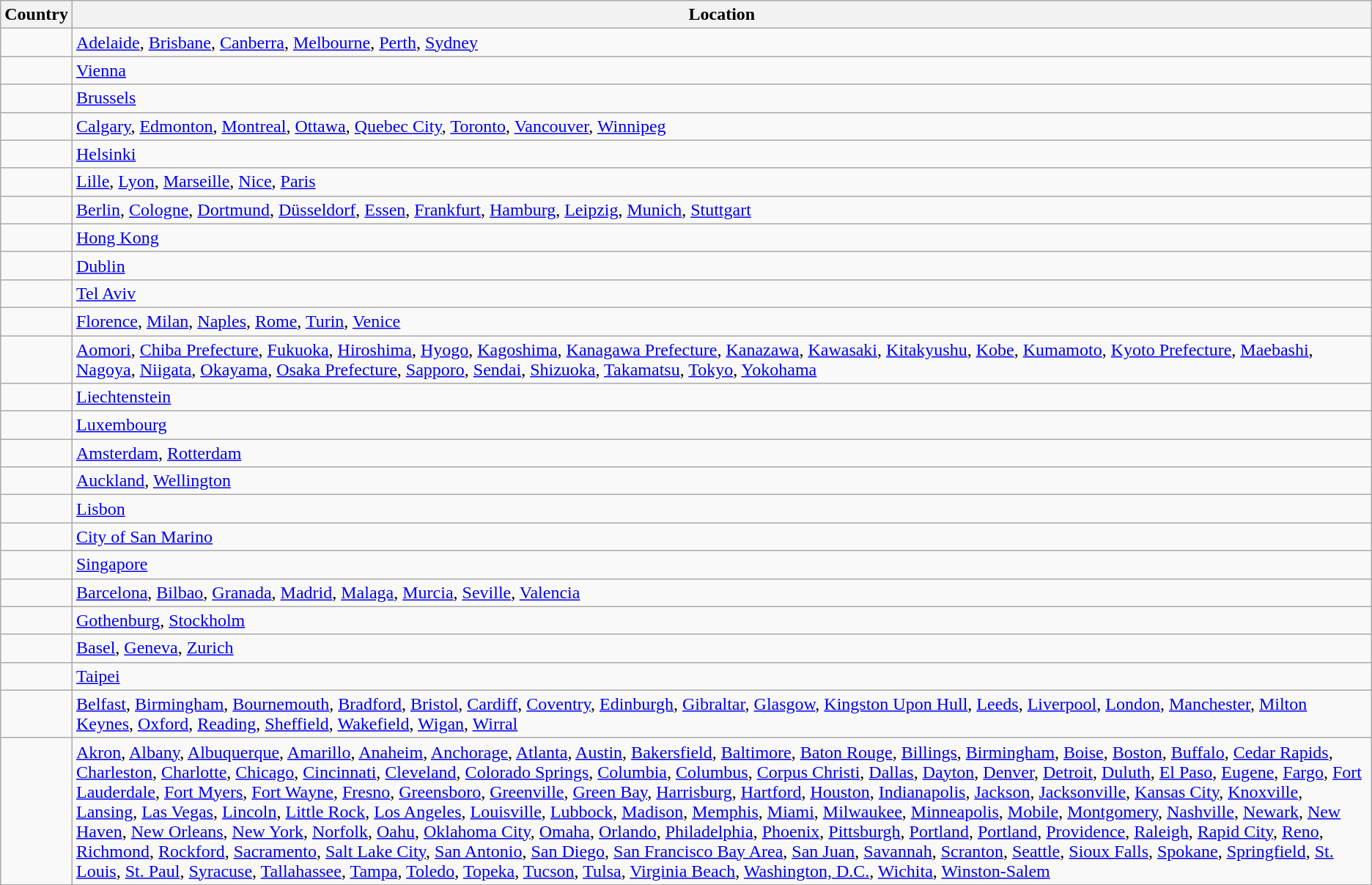<table class=wikitable>
<tr>
<th>Country</th>
<th>Location</th>
</tr>
<tr>
<td></td>
<td><a href='#'>Adelaide</a>, <a href='#'>Brisbane</a>, <a href='#'>Canberra</a>, <a href='#'>Melbourne</a>, <a href='#'>Perth</a>, <a href='#'>Sydney</a></td>
</tr>
<tr>
<td></td>
<td><a href='#'>Vienna</a></td>
</tr>
<tr>
<td></td>
<td><a href='#'>Brussels</a></td>
</tr>
<tr>
<td></td>
<td><a href='#'>Calgary</a>, <a href='#'>Edmonton</a>, <a href='#'>Montreal</a>, <a href='#'>Ottawa</a>, <a href='#'>Quebec City</a>, <a href='#'>Toronto</a>, <a href='#'>Vancouver</a>, <a href='#'>Winnipeg</a></td>
</tr>
<tr>
<td></td>
<td><a href='#'>Helsinki</a></td>
</tr>
<tr>
<td></td>
<td><a href='#'>Lille</a>, <a href='#'>Lyon</a>, <a href='#'>Marseille</a>, <a href='#'>Nice</a>, <a href='#'>Paris</a></td>
</tr>
<tr>
<td></td>
<td><a href='#'>Berlin</a>, <a href='#'>Cologne</a>, <a href='#'>Dortmund</a>, <a href='#'>Düsseldorf</a>, <a href='#'>Essen</a>, <a href='#'>Frankfurt</a>, <a href='#'>Hamburg</a>, <a href='#'>Leipzig</a>, <a href='#'>Munich</a>, <a href='#'>Stuttgart</a></td>
</tr>
<tr>
<td></td>
<td><a href='#'>Hong Kong</a></td>
</tr>
<tr>
<td></td>
<td><a href='#'>Dublin</a></td>
</tr>
<tr>
<td></td>
<td><a href='#'>Tel Aviv</a></td>
</tr>
<tr>
<td></td>
<td><a href='#'>Florence</a>, <a href='#'>Milan</a>, <a href='#'>Naples</a>, <a href='#'>Rome</a>, <a href='#'>Turin</a>, <a href='#'>Venice</a></td>
</tr>
<tr>
<td></td>
<td><a href='#'>Aomori</a>, <a href='#'>Chiba Prefecture</a>, <a href='#'>Fukuoka</a>, <a href='#'>Hiroshima</a>, <a href='#'>Hyogo</a>, <a href='#'>Kagoshima</a>, <a href='#'>Kanagawa Prefecture</a>, <a href='#'>Kanazawa</a>, <a href='#'>Kawasaki</a>, <a href='#'>Kitakyushu</a>, <a href='#'>Kobe</a>, <a href='#'>Kumamoto</a>, <a href='#'>Kyoto Prefecture</a>, <a href='#'>Maebashi</a>, <a href='#'>Nagoya</a>, <a href='#'>Niigata</a>, <a href='#'>Okayama</a>, <a href='#'>Osaka Prefecture</a>, <a href='#'>Sapporo</a>, <a href='#'>Sendai</a>, <a href='#'>Shizuoka</a>, <a href='#'>Takamatsu</a>, <a href='#'>Tokyo</a>, <a href='#'>Yokohama</a></td>
</tr>
<tr>
<td></td>
<td><a href='#'>Liechtenstein</a></td>
</tr>
<tr>
<td></td>
<td><a href='#'>Luxembourg</a></td>
</tr>
<tr>
<td></td>
<td><a href='#'>Amsterdam</a>, <a href='#'>Rotterdam</a></td>
</tr>
<tr>
<td></td>
<td><a href='#'>Auckland</a>, <a href='#'>Wellington</a></td>
</tr>
<tr>
<td></td>
<td><a href='#'>Lisbon</a></td>
</tr>
<tr>
<td></td>
<td><a href='#'>City of San Marino</a></td>
</tr>
<tr>
<td></td>
<td><a href='#'>Singapore</a></td>
</tr>
<tr>
<td></td>
<td><a href='#'>Barcelona</a>, <a href='#'>Bilbao</a>, <a href='#'>Granada</a>, <a href='#'>Madrid</a>, <a href='#'>Malaga</a>, <a href='#'>Murcia</a>, <a href='#'>Seville</a>, <a href='#'>Valencia</a></td>
</tr>
<tr>
<td></td>
<td><a href='#'>Gothenburg</a>, <a href='#'>Stockholm</a></td>
</tr>
<tr>
<td></td>
<td><a href='#'>Basel</a>, <a href='#'>Geneva</a>, <a href='#'>Zurich</a></td>
</tr>
<tr>
<td></td>
<td><a href='#'>Taipei</a></td>
</tr>
<tr>
<td></td>
<td><a href='#'>Belfast</a>, <a href='#'>Birmingham</a>, <a href='#'>Bournemouth</a>, <a href='#'>Bradford</a>, <a href='#'>Bristol</a>, <a href='#'>Cardiff</a>, <a href='#'>Coventry</a>, <a href='#'>Edinburgh</a>, <a href='#'>Gibraltar</a>, <a href='#'>Glasgow</a>, <a href='#'>Kingston Upon Hull</a>, <a href='#'>Leeds</a>, <a href='#'>Liverpool</a>, <a href='#'>London</a>, <a href='#'>Manchester</a>, <a href='#'>Milton Keynes</a>, <a href='#'>Oxford</a>, <a href='#'>Reading</a>, <a href='#'>Sheffield</a>, <a href='#'>Wakefield</a>, <a href='#'>Wigan</a>, <a href='#'>Wirral</a></td>
</tr>
<tr>
<td></td>
<td><a href='#'>Akron</a>, <a href='#'>Albany</a>, <a href='#'>Albuquerque</a>, <a href='#'>Amarillo</a>, <a href='#'>Anaheim</a>, <a href='#'>Anchorage</a>, <a href='#'>Atlanta</a>, <a href='#'>Austin</a>, <a href='#'>Bakersfield</a>, <a href='#'>Baltimore</a>, <a href='#'>Baton Rouge</a>, <a href='#'>Billings</a>, <a href='#'>Birmingham</a>, <a href='#'>Boise</a>, <a href='#'>Boston</a>, <a href='#'>Buffalo</a>, <a href='#'>Cedar Rapids</a>, <a href='#'>Charleston</a>, <a href='#'>Charlotte</a>, <a href='#'>Chicago</a>, <a href='#'>Cincinnati</a>, <a href='#'>Cleveland</a>, <a href='#'>Colorado Springs</a>, <a href='#'>Columbia</a>, <a href='#'>Columbus</a>, <a href='#'>Corpus Christi</a>, <a href='#'>Dallas</a>, <a href='#'>Dayton</a>, <a href='#'>Denver</a>, <a href='#'>Detroit</a>, <a href='#'>Duluth</a>, <a href='#'>El Paso</a>, <a href='#'>Eugene</a>, <a href='#'>Fargo</a>, <a href='#'>Fort Lauderdale</a>, <a href='#'>Fort Myers</a>, <a href='#'>Fort Wayne</a>, <a href='#'>Fresno</a>, <a href='#'>Greensboro</a>, <a href='#'>Greenville</a>, <a href='#'>Green Bay</a>, <a href='#'>Harrisburg</a>, <a href='#'>Hartford</a>, <a href='#'>Houston</a>, <a href='#'>Indianapolis</a>, <a href='#'>Jackson</a>, <a href='#'>Jacksonville</a>, <a href='#'>Kansas City</a>, <a href='#'>Knoxville</a>, <a href='#'>Lansing</a>, <a href='#'>Las Vegas</a>, <a href='#'>Lincoln</a>, <a href='#'>Little Rock</a>, <a href='#'>Los Angeles</a>, <a href='#'>Louisville</a>, <a href='#'>Lubbock</a>, <a href='#'>Madison</a>, <a href='#'>Memphis</a>, <a href='#'>Miami</a>, <a href='#'>Milwaukee</a>, <a href='#'>Minneapolis</a>, <a href='#'>Mobile</a>, <a href='#'>Montgomery</a>, <a href='#'>Nashville</a>, <a href='#'>Newark</a>, <a href='#'>New Haven</a>, <a href='#'>New Orleans</a>, <a href='#'>New York</a>, <a href='#'>Norfolk</a>, <a href='#'>Oahu</a>, <a href='#'>Oklahoma City</a>, <a href='#'>Omaha</a>, <a href='#'>Orlando</a>, <a href='#'>Philadelphia</a>, <a href='#'>Phoenix</a>, <a href='#'>Pittsburgh</a>, <a href='#'>Portland</a>, <a href='#'>Portland</a>, <a href='#'>Providence</a>, <a href='#'>Raleigh</a>, <a href='#'>Rapid City</a>, <a href='#'>Reno</a>, <a href='#'>Richmond</a>, <a href='#'>Rockford</a>, <a href='#'>Sacramento</a>, <a href='#'>Salt Lake City</a>, <a href='#'>San Antonio</a>, <a href='#'>San Diego</a>, <a href='#'>San Francisco Bay Area</a>, <a href='#'>San Juan</a>, <a href='#'>Savannah</a>, <a href='#'>Scranton</a>, <a href='#'>Seattle</a>, <a href='#'>Sioux Falls</a>, <a href='#'>Spokane</a>, <a href='#'>Springfield</a>, <a href='#'>St. Louis</a>, <a href='#'>St. Paul</a>, <a href='#'>Syracuse</a>, <a href='#'>Tallahassee</a>, <a href='#'>Tampa</a>, <a href='#'>Toledo</a>, <a href='#'>Topeka</a>, <a href='#'>Tucson</a>, <a href='#'>Tulsa</a>, <a href='#'>Virginia Beach</a>, <a href='#'>Washington, D.C.</a>, <a href='#'>Wichita</a>, <a href='#'>Winston-Salem</a></td>
</tr>
</table>
